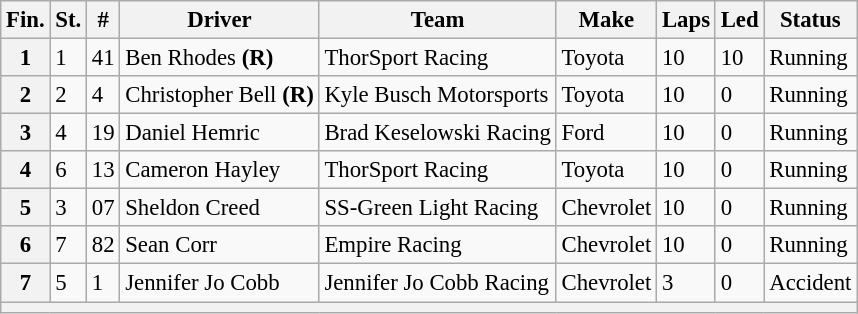<table class="wikitable" style="font-size:95%">
<tr>
<th>Fin.</th>
<th>St.</th>
<th>#</th>
<th>Driver</th>
<th>Team</th>
<th>Make</th>
<th>Laps</th>
<th>Led</th>
<th>Status</th>
</tr>
<tr>
<th>1</th>
<td>1</td>
<td>41</td>
<td>Ben Rhodes <strong>(R)</strong></td>
<td>ThorSport Racing</td>
<td>Toyota</td>
<td>10</td>
<td>10</td>
<td>Running</td>
</tr>
<tr>
<th>2</th>
<td>2</td>
<td>4</td>
<td>Christopher Bell <strong>(R)</strong></td>
<td>Kyle Busch Motorsports</td>
<td>Toyota</td>
<td>10</td>
<td>0</td>
<td>Running</td>
</tr>
<tr>
<th>3</th>
<td>4</td>
<td>19</td>
<td>Daniel Hemric</td>
<td>Brad Keselowski Racing</td>
<td>Ford</td>
<td>10</td>
<td>0</td>
<td>Running</td>
</tr>
<tr>
<th>4</th>
<td>6</td>
<td>13</td>
<td>Cameron Hayley</td>
<td>ThorSport Racing</td>
<td>Toyota</td>
<td>10</td>
<td>0</td>
<td>Running</td>
</tr>
<tr>
<th>5</th>
<td>3</td>
<td>07</td>
<td>Sheldon Creed</td>
<td>SS-Green Light Racing</td>
<td>Chevrolet</td>
<td>10</td>
<td>0</td>
<td>Running</td>
</tr>
<tr>
<th>6</th>
<td>7</td>
<td>82</td>
<td>Sean Corr</td>
<td>Empire Racing</td>
<td>Chevrolet</td>
<td>10</td>
<td>0</td>
<td>Running</td>
</tr>
<tr>
<th>7</th>
<td>5</td>
<td>1</td>
<td>Jennifer Jo Cobb</td>
<td>Jennifer Jo Cobb Racing</td>
<td>Chevrolet</td>
<td>3</td>
<td>0</td>
<td>Accident</td>
</tr>
<tr>
<th colspan="9"></th>
</tr>
</table>
